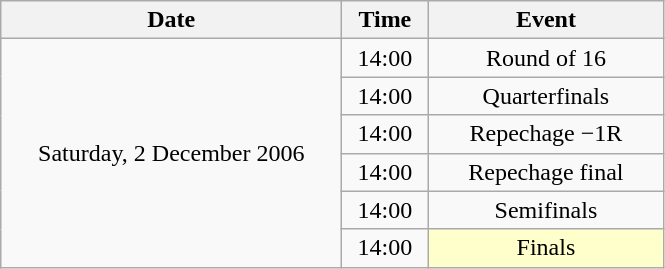<table class = "wikitable" style="text-align:center;">
<tr>
<th width=220>Date</th>
<th width=50>Time</th>
<th width=150>Event</th>
</tr>
<tr>
<td rowspan=6>Saturday, 2 December 2006</td>
<td>14:00</td>
<td>Round of 16</td>
</tr>
<tr>
<td>14:00</td>
<td>Quarterfinals</td>
</tr>
<tr>
<td>14:00</td>
<td>Repechage −1R</td>
</tr>
<tr>
<td>14:00</td>
<td>Repechage final</td>
</tr>
<tr>
<td>14:00</td>
<td>Semifinals</td>
</tr>
<tr>
<td>14:00</td>
<td bgcolor=ffffcc>Finals</td>
</tr>
</table>
